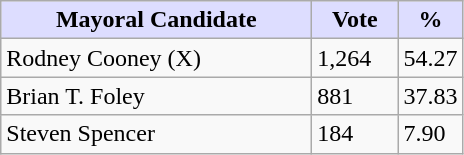<table class="wikitable">
<tr>
<th style="background:#ddf; width:200px;">Mayoral Candidate</th>
<th style="background:#ddf; width:50px;">Vote</th>
<th style="background:#ddf; width:30px;">%</th>
</tr>
<tr>
<td>Rodney Cooney (X)</td>
<td>1,264</td>
<td>54.27</td>
</tr>
<tr>
<td>Brian T. Foley</td>
<td>881</td>
<td>37.83</td>
</tr>
<tr>
<td>Steven Spencer</td>
<td>184</td>
<td>7.90</td>
</tr>
</table>
